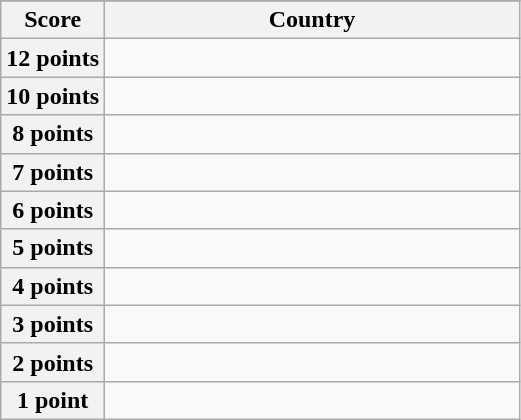<table class="wikitable">
<tr>
</tr>
<tr>
<th scope="col" width="20%">Score</th>
<th scope="col">Country</th>
</tr>
<tr>
<th scope="row">12 points</th>
<td></td>
</tr>
<tr>
<th scope="row">10 points</th>
<td></td>
</tr>
<tr>
<th scope="row">8 points</th>
<td></td>
</tr>
<tr>
<th scope="row">7 points</th>
<td></td>
</tr>
<tr>
<th scope="row">6 points</th>
<td></td>
</tr>
<tr>
<th scope="row">5 points</th>
<td></td>
</tr>
<tr>
<th scope="row">4 points</th>
<td></td>
</tr>
<tr>
<th scope="row">3 points</th>
<td></td>
</tr>
<tr>
<th scope="row">2 points</th>
<td></td>
</tr>
<tr>
<th scope="row">1 point</th>
<td></td>
</tr>
</table>
